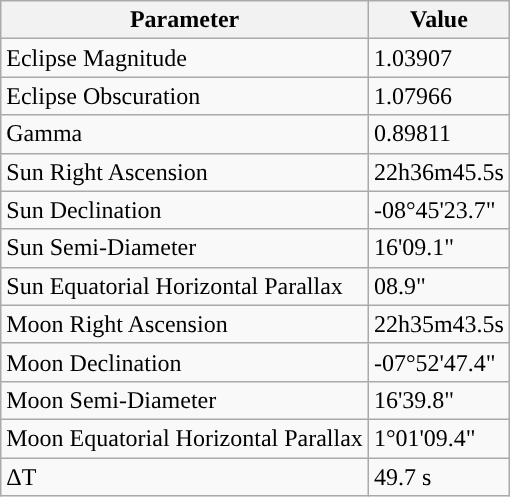<table class="wikitable">
<tr>
<th>Parameter</th>
<th>Value</th>
</tr>
<tr>
<td>Eclipse Magnitude</td>
<td>1.03907</td>
</tr>
<tr>
<td>Eclipse Obscuration</td>
<td>1.07966</td>
</tr>
<tr>
<td>Gamma</td>
<td>0.89811</td>
</tr>
<tr>
<td>Sun Right Ascension</td>
<td>22h36m45.5s</td>
</tr>
<tr>
<td>Sun Declination</td>
<td>-08°45'23.7"</td>
</tr>
<tr>
<td>Sun Semi-Diameter</td>
<td>16'09.1"</td>
</tr>
<tr>
<td>Sun Equatorial Horizontal Parallax</td>
<td>08.9"</td>
</tr>
<tr>
<td>Moon Right Ascension</td>
<td>22h35m43.5s</td>
</tr>
<tr>
<td>Moon Declination</td>
<td>-07°52'47.4"</td>
</tr>
<tr>
<td>Moon Semi-Diameter</td>
<td>16'39.8"</td>
</tr>
<tr>
<td>Moon Equatorial Horizontal Parallax</td>
<td>1°01'09.4"</td>
</tr>
<tr>
<td>ΔT</td>
<td>49.7 s</td>
</tr>
</table>
